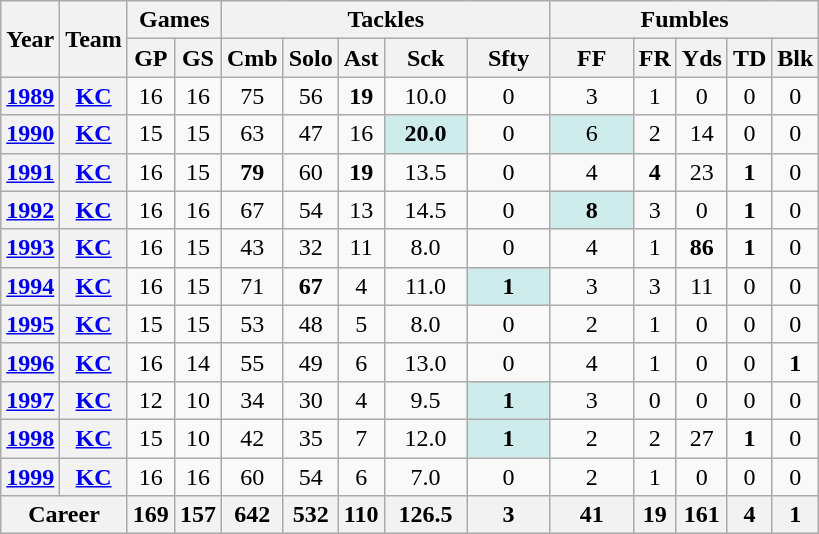<table class=wikitable style="text-align:center;">
<tr>
<th rowspan="2">Year</th>
<th rowspan="2">Team</th>
<th colspan="2">Games</th>
<th colspan="5">Tackles</th>
<th colspan="5">Fumbles</th>
</tr>
<tr>
<th>GP</th>
<th>GS</th>
<th>Cmb</th>
<th>Solo</th>
<th>Ast</th>
<th>Sck</th>
<th>Sfty</th>
<th>FF</th>
<th>FR</th>
<th>Yds</th>
<th>TD</th>
<th>Blk</th>
</tr>
<tr>
<th><a href='#'>1989</a></th>
<th><a href='#'>KC</a></th>
<td>16</td>
<td>16</td>
<td>75</td>
<td>56</td>
<td><strong>19</strong></td>
<td>10.0</td>
<td>0</td>
<td>3</td>
<td>1</td>
<td>0</td>
<td>0</td>
<td>0</td>
</tr>
<tr>
<th><a href='#'>1990</a></th>
<th><a href='#'>KC</a></th>
<td>15</td>
<td>15</td>
<td>63</td>
<td>47</td>
<td>16</td>
<td style="background:#cfecec; width:3em;"><strong>20.0</strong></td>
<td>0</td>
<td style="background:#cfecec; width:3em;">6</td>
<td>2</td>
<td>14</td>
<td>0</td>
<td>0</td>
</tr>
<tr>
<th><a href='#'>1991</a></th>
<th><a href='#'>KC</a></th>
<td>16</td>
<td>15</td>
<td><strong>79</strong></td>
<td>60</td>
<td><strong>19</strong></td>
<td>13.5</td>
<td>0</td>
<td>4</td>
<td><strong>4</strong></td>
<td>23</td>
<td><strong>1</strong></td>
<td>0</td>
</tr>
<tr>
<th><a href='#'>1992</a></th>
<th><a href='#'>KC</a></th>
<td>16</td>
<td>16</td>
<td>67</td>
<td>54</td>
<td>13</td>
<td>14.5</td>
<td>0</td>
<td style="background:#cfecec; width:3em;"><strong>8</strong></td>
<td>3</td>
<td>0</td>
<td><strong>1</strong></td>
<td>0</td>
</tr>
<tr>
<th><a href='#'>1993</a></th>
<th><a href='#'>KC</a></th>
<td>16</td>
<td>15</td>
<td>43</td>
<td>32</td>
<td>11</td>
<td>8.0</td>
<td>0</td>
<td>4</td>
<td>1</td>
<td><strong>86</strong></td>
<td><strong>1</strong></td>
<td>0</td>
</tr>
<tr>
<th><a href='#'>1994</a></th>
<th><a href='#'>KC</a></th>
<td>16</td>
<td>15</td>
<td>71</td>
<td><strong>67</strong></td>
<td>4</td>
<td>11.0</td>
<td style="background:#cfecec; width:3em;"><strong>1</strong></td>
<td>3</td>
<td>3</td>
<td>11</td>
<td>0</td>
<td>0</td>
</tr>
<tr>
<th><a href='#'>1995</a></th>
<th><a href='#'>KC</a></th>
<td>15</td>
<td>15</td>
<td>53</td>
<td>48</td>
<td>5</td>
<td>8.0</td>
<td>0</td>
<td>2</td>
<td>1</td>
<td>0</td>
<td>0</td>
<td>0</td>
</tr>
<tr>
<th><a href='#'>1996</a></th>
<th><a href='#'>KC</a></th>
<td>16</td>
<td>14</td>
<td>55</td>
<td>49</td>
<td>6</td>
<td>13.0</td>
<td>0</td>
<td>4</td>
<td>1</td>
<td>0</td>
<td>0</td>
<td><strong>1</strong></td>
</tr>
<tr>
<th><a href='#'>1997</a></th>
<th><a href='#'>KC</a></th>
<td>12</td>
<td>10</td>
<td>34</td>
<td>30</td>
<td>4</td>
<td>9.5</td>
<td style="background:#cfecec; width:3em;"><strong>1</strong></td>
<td>3</td>
<td>0</td>
<td>0</td>
<td>0</td>
<td>0</td>
</tr>
<tr>
<th><a href='#'>1998</a></th>
<th><a href='#'>KC</a></th>
<td>15</td>
<td>10</td>
<td>42</td>
<td>35</td>
<td>7</td>
<td>12.0</td>
<td style="background:#cfecec; width:3em;"><strong>1</strong></td>
<td>2</td>
<td>2</td>
<td>27</td>
<td><strong>1</strong></td>
<td>0</td>
</tr>
<tr>
<th><a href='#'>1999</a></th>
<th><a href='#'>KC</a></th>
<td>16</td>
<td>16</td>
<td>60</td>
<td>54</td>
<td>6</td>
<td>7.0</td>
<td>0</td>
<td>2</td>
<td>1</td>
<td>0</td>
<td>0</td>
<td>0</td>
</tr>
<tr>
<th colspan="2">Career</th>
<th>169</th>
<th>157</th>
<th>642</th>
<th>532</th>
<th>110</th>
<th>126.5</th>
<th>3</th>
<th>41</th>
<th>19</th>
<th>161</th>
<th>4</th>
<th>1</th>
</tr>
</table>
